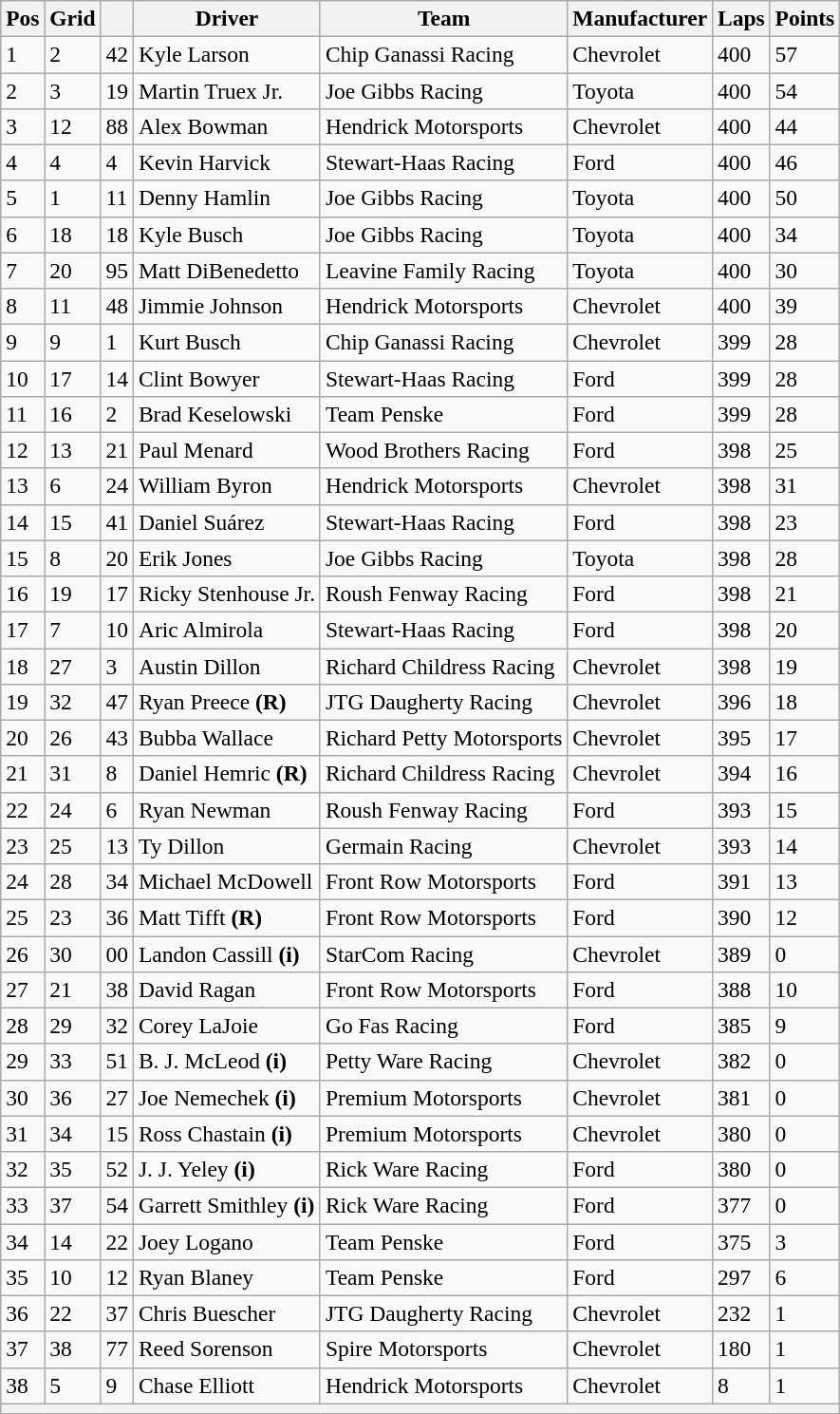<table class="wikitable" style="font-size:98%">
<tr>
<th>Pos</th>
<th>Grid</th>
<th></th>
<th>Driver</th>
<th>Team</th>
<th>Manufacturer</th>
<th>Laps</th>
<th>Points</th>
</tr>
<tr>
<td>1</td>
<td>2</td>
<td>42</td>
<td>Kyle Larson</td>
<td>Chip Ganassi Racing</td>
<td>Chevrolet</td>
<td>400</td>
<td>57</td>
</tr>
<tr>
<td>2</td>
<td>3</td>
<td>19</td>
<td>Martin Truex Jr.</td>
<td>Joe Gibbs Racing</td>
<td>Toyota</td>
<td>400</td>
<td>54</td>
</tr>
<tr>
<td>3</td>
<td>12</td>
<td>88</td>
<td>Alex Bowman</td>
<td>Hendrick Motorsports</td>
<td>Chevrolet</td>
<td>400</td>
<td>44</td>
</tr>
<tr>
<td>4</td>
<td>4</td>
<td>4</td>
<td>Kevin Harvick</td>
<td>Stewart-Haas Racing</td>
<td>Ford</td>
<td>400</td>
<td>46</td>
</tr>
<tr>
<td>5</td>
<td>1</td>
<td>11</td>
<td>Denny Hamlin</td>
<td>Joe Gibbs Racing</td>
<td>Toyota</td>
<td>400</td>
<td>50</td>
</tr>
<tr>
<td>6</td>
<td>18</td>
<td>18</td>
<td>Kyle Busch</td>
<td>Joe Gibbs Racing</td>
<td>Toyota</td>
<td>400</td>
<td>34</td>
</tr>
<tr>
<td>7</td>
<td>20</td>
<td>95</td>
<td>Matt DiBenedetto</td>
<td>Leavine Family Racing</td>
<td>Toyota</td>
<td>400</td>
<td>30</td>
</tr>
<tr>
<td>8</td>
<td>11</td>
<td>48</td>
<td>Jimmie Johnson</td>
<td>Hendrick Motorsports</td>
<td>Chevrolet</td>
<td>400</td>
<td>39</td>
</tr>
<tr>
<td>9</td>
<td>9</td>
<td>1</td>
<td>Kurt Busch</td>
<td>Chip Ganassi Racing</td>
<td>Chevrolet</td>
<td>399</td>
<td>28</td>
</tr>
<tr>
<td>10</td>
<td>17</td>
<td>14</td>
<td>Clint Bowyer</td>
<td>Stewart-Haas Racing</td>
<td>Ford</td>
<td>399</td>
<td>28</td>
</tr>
<tr>
<td>11</td>
<td>16</td>
<td>2</td>
<td>Brad Keselowski</td>
<td>Team Penske</td>
<td>Ford</td>
<td>399</td>
<td>28</td>
</tr>
<tr>
<td>12</td>
<td>13</td>
<td>21</td>
<td>Paul Menard</td>
<td>Wood Brothers Racing</td>
<td>Ford</td>
<td>398</td>
<td>25</td>
</tr>
<tr>
<td>13</td>
<td>6</td>
<td>24</td>
<td>William Byron</td>
<td>Hendrick Motorsports</td>
<td>Chevrolet</td>
<td>398</td>
<td>31</td>
</tr>
<tr>
<td>14</td>
<td>15</td>
<td>41</td>
<td>Daniel Suárez</td>
<td>Stewart-Haas Racing</td>
<td>Ford</td>
<td>398</td>
<td>23</td>
</tr>
<tr>
<td>15</td>
<td>8</td>
<td>20</td>
<td>Erik Jones</td>
<td>Joe Gibbs Racing</td>
<td>Toyota</td>
<td>398</td>
<td>28</td>
</tr>
<tr>
<td>16</td>
<td>19</td>
<td>17</td>
<td>Ricky Stenhouse Jr.</td>
<td>Roush Fenway Racing</td>
<td>Ford</td>
<td>398</td>
<td>21</td>
</tr>
<tr>
<td>17</td>
<td>7</td>
<td>10</td>
<td>Aric Almirola</td>
<td>Stewart-Haas Racing</td>
<td>Ford</td>
<td>398</td>
<td>20</td>
</tr>
<tr>
<td>18</td>
<td>27</td>
<td>3</td>
<td>Austin Dillon</td>
<td>Richard Childress Racing</td>
<td>Chevrolet</td>
<td>398</td>
<td>19</td>
</tr>
<tr>
<td>19</td>
<td>32</td>
<td>47</td>
<td>Ryan Preece <strong>(R)</strong></td>
<td>JTG Daugherty Racing</td>
<td>Chevrolet</td>
<td>396</td>
<td>18</td>
</tr>
<tr>
<td>20</td>
<td>26</td>
<td>43</td>
<td>Bubba Wallace</td>
<td>Richard Petty Motorsports</td>
<td>Chevrolet</td>
<td>395</td>
<td>17</td>
</tr>
<tr>
<td>21</td>
<td>31</td>
<td>8</td>
<td>Daniel Hemric <strong>(R)</strong></td>
<td>Richard Childress Racing</td>
<td>Chevrolet</td>
<td>394</td>
<td>16</td>
</tr>
<tr>
<td>22</td>
<td>24</td>
<td>6</td>
<td>Ryan Newman</td>
<td>Roush Fenway Racing</td>
<td>Ford</td>
<td>393</td>
<td>15</td>
</tr>
<tr>
<td>23</td>
<td>25</td>
<td>13</td>
<td>Ty Dillon</td>
<td>Germain Racing</td>
<td>Chevrolet</td>
<td>393</td>
<td>14</td>
</tr>
<tr>
<td>24</td>
<td>28</td>
<td>34</td>
<td>Michael McDowell</td>
<td>Front Row Motorsports</td>
<td>Ford</td>
<td>391</td>
<td>13</td>
</tr>
<tr>
<td>25</td>
<td>23</td>
<td>36</td>
<td>Matt Tifft <strong>(R)</strong></td>
<td>Front Row Motorsports</td>
<td>Ford</td>
<td>390</td>
<td>12</td>
</tr>
<tr>
<td>26</td>
<td>30</td>
<td>00</td>
<td>Landon Cassill <strong>(i)</strong></td>
<td>StarCom Racing</td>
<td>Chevrolet</td>
<td>389</td>
<td>0</td>
</tr>
<tr>
<td>27</td>
<td>21</td>
<td>38</td>
<td>David Ragan</td>
<td>Front Row Motorsports</td>
<td>Ford</td>
<td>388</td>
<td>10</td>
</tr>
<tr>
<td>28</td>
<td>29</td>
<td>32</td>
<td>Corey LaJoie</td>
<td>Go Fas Racing</td>
<td>Ford</td>
<td>385</td>
<td>9</td>
</tr>
<tr>
<td>29</td>
<td>33</td>
<td>51</td>
<td>B. J. McLeod <strong>(i)</strong></td>
<td>Petty Ware Racing</td>
<td>Chevrolet</td>
<td>382</td>
<td>0</td>
</tr>
<tr>
<td>30</td>
<td>36</td>
<td>27</td>
<td>Joe Nemechek <strong>(i)</strong></td>
<td>Premium Motorsports</td>
<td>Chevrolet</td>
<td>381</td>
<td>0</td>
</tr>
<tr>
<td>31</td>
<td>34</td>
<td>15</td>
<td>Ross Chastain <strong>(i)</strong></td>
<td>Premium Motorsports</td>
<td>Chevrolet</td>
<td>380</td>
<td>0</td>
</tr>
<tr>
<td>32</td>
<td>35</td>
<td>52</td>
<td>J. J. Yeley <strong>(i)</strong></td>
<td>Rick Ware Racing</td>
<td>Ford</td>
<td>380</td>
<td>0</td>
</tr>
<tr>
<td>33</td>
<td>37</td>
<td>54</td>
<td>Garrett Smithley <strong>(i)</strong></td>
<td>Rick Ware Racing</td>
<td>Ford</td>
<td>377</td>
<td>0</td>
</tr>
<tr>
<td>34</td>
<td>14</td>
<td>22</td>
<td>Joey Logano</td>
<td>Team Penske</td>
<td>Ford</td>
<td>375</td>
<td>3</td>
</tr>
<tr>
<td>35</td>
<td>10</td>
<td>12</td>
<td>Ryan Blaney</td>
<td>Team Penske</td>
<td>Ford</td>
<td>297</td>
<td>6</td>
</tr>
<tr>
<td>36</td>
<td>22</td>
<td>37</td>
<td>Chris Buescher</td>
<td>JTG Daugherty Racing</td>
<td>Chevrolet</td>
<td>232</td>
<td>1</td>
</tr>
<tr>
<td>37</td>
<td>38</td>
<td>77</td>
<td>Reed Sorenson</td>
<td>Spire Motorsports</td>
<td>Chevrolet</td>
<td>180</td>
<td>1</td>
</tr>
<tr>
<td>38</td>
<td>5</td>
<td>9</td>
<td>Chase Elliott</td>
<td>Hendrick Motorsports</td>
<td>Chevrolet</td>
<td>8</td>
<td>1</td>
</tr>
<tr>
<th colspan="8"></th>
</tr>
</table>
